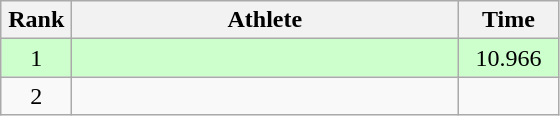<table class=wikitable style="text-align:center">
<tr>
<th width=40>Rank</th>
<th width=250>Athlete</th>
<th width=60>Time</th>
</tr>
<tr bgcolor="ccffcc">
<td>1</td>
<td align=left></td>
<td>10.966</td>
</tr>
<tr>
<td>2</td>
<td align=left></td>
<td></td>
</tr>
</table>
